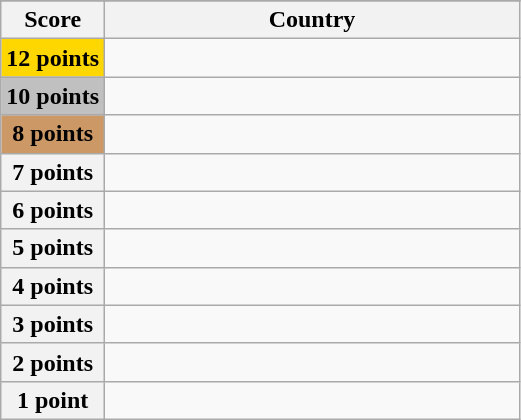<table class="wikitable">
<tr>
</tr>
<tr>
<th scope="col" width="20%">Score</th>
<th scope="col">Country</th>
</tr>
<tr>
<th scope="row" style="background:gold">12 points</th>
<td></td>
</tr>
<tr>
<th scope="row" style="background:silver">10 points</th>
<td></td>
</tr>
<tr>
<th scope="row" style="background:#CC9966">8 points</th>
<td></td>
</tr>
<tr>
<th scope="row">7 points</th>
<td></td>
</tr>
<tr>
<th scope="row">6 points</th>
<td></td>
</tr>
<tr>
<th scope="row">5 points</th>
<td></td>
</tr>
<tr>
<th scope="row">4 points</th>
<td></td>
</tr>
<tr>
<th scope="row">3 points</th>
<td></td>
</tr>
<tr>
<th scope="row">2 points</th>
<td></td>
</tr>
<tr>
<th scope="row">1 point</th>
<td></td>
</tr>
</table>
